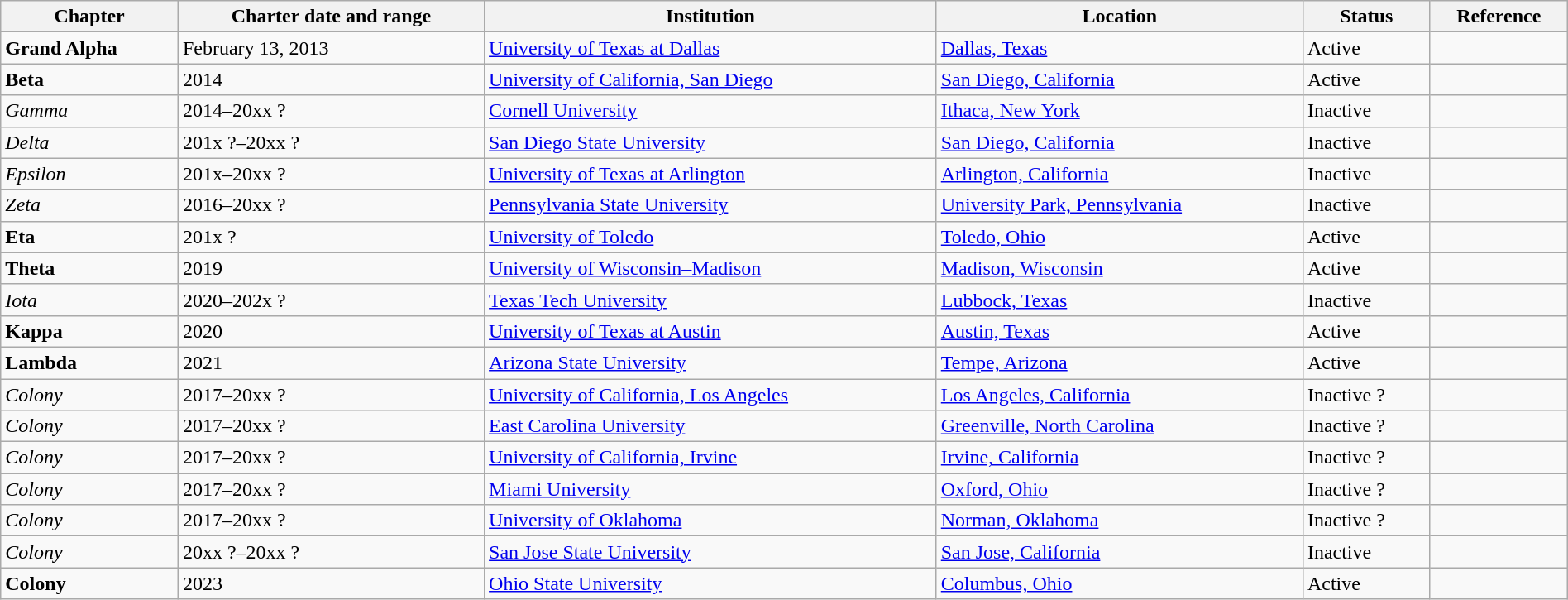<table class="wikitable sortable" style="width:100%;">
<tr>
<th>Chapter</th>
<th>Charter date and range</th>
<th>Institution</th>
<th>Location</th>
<th>Status</th>
<th>Reference</th>
</tr>
<tr>
<td><strong>Grand Alpha</strong></td>
<td>February 13, 2013</td>
<td><a href='#'>University of Texas at Dallas</a></td>
<td><a href='#'>Dallas, Texas</a></td>
<td>Active</td>
<td></td>
</tr>
<tr>
<td><strong>Beta</strong></td>
<td>2014</td>
<td><a href='#'>University of California, San Diego</a></td>
<td><a href='#'>San Diego, California</a></td>
<td>Active</td>
<td></td>
</tr>
<tr>
<td><em>Gamma</em></td>
<td>2014–20xx ?</td>
<td><a href='#'>Cornell University</a></td>
<td><a href='#'>Ithaca, New York</a></td>
<td>Inactive</td>
<td></td>
</tr>
<tr>
<td><em>Delta</em></td>
<td>201x ?–20xx ?</td>
<td><a href='#'>San Diego State University</a></td>
<td><a href='#'>San Diego, California</a></td>
<td>Inactive</td>
<td></td>
</tr>
<tr>
<td><em>Epsilon</em></td>
<td>201x–20xx ?</td>
<td><a href='#'>University of Texas at Arlington</a></td>
<td><a href='#'>Arlington, California</a></td>
<td>Inactive</td>
<td></td>
</tr>
<tr>
<td><em>Zeta</em></td>
<td>2016–20xx ?</td>
<td><a href='#'>Pennsylvania State University</a></td>
<td><a href='#'>University Park, Pennsylvania</a></td>
<td>Inactive</td>
<td></td>
</tr>
<tr>
<td><strong>Eta</strong></td>
<td>201x ?</td>
<td><a href='#'>University of Toledo</a></td>
<td><a href='#'>Toledo, Ohio</a></td>
<td>Active</td>
<td></td>
</tr>
<tr>
<td><strong>Theta</strong></td>
<td>2019</td>
<td><a href='#'>University of Wisconsin–Madison</a></td>
<td><a href='#'>Madison, Wisconsin</a></td>
<td>Active</td>
<td></td>
</tr>
<tr>
<td><em>Iota</em></td>
<td>2020–202x ?</td>
<td><a href='#'>Texas Tech University</a></td>
<td><a href='#'>Lubbock, Texas</a></td>
<td>Inactive</td>
<td></td>
</tr>
<tr>
<td><strong>Kappa</strong></td>
<td>2020</td>
<td><a href='#'>University of Texas at Austin</a></td>
<td><a href='#'>Austin, Texas</a></td>
<td>Active</td>
<td></td>
</tr>
<tr>
<td><strong>Lambda</strong></td>
<td>2021</td>
<td><a href='#'>Arizona State University</a></td>
<td><a href='#'>Tempe, Arizona</a></td>
<td>Active</td>
<td></td>
</tr>
<tr>
<td><em>Colony</em></td>
<td>2017–20xx ?</td>
<td><a href='#'>University of California, Los Angeles</a></td>
<td><a href='#'>Los Angeles, California</a></td>
<td>Inactive ?</td>
<td></td>
</tr>
<tr>
<td><em>Colony</em></td>
<td>2017–20xx ?</td>
<td><a href='#'>East Carolina University</a></td>
<td><a href='#'>Greenville, North Carolina</a></td>
<td>Inactive ?</td>
<td></td>
</tr>
<tr>
<td><em>Colony</em></td>
<td>2017–20xx ?</td>
<td><a href='#'>University of California, Irvine</a></td>
<td><a href='#'>Irvine, California</a></td>
<td>Inactive ?</td>
<td></td>
</tr>
<tr>
<td><em>Colony</em></td>
<td>2017–20xx ?</td>
<td><a href='#'>Miami University</a></td>
<td><a href='#'>Oxford, Ohio</a></td>
<td>Inactive ?</td>
<td></td>
</tr>
<tr>
<td><em>Colony</em></td>
<td>2017–20xx ?</td>
<td><a href='#'>University of Oklahoma</a></td>
<td><a href='#'>Norman, Oklahoma</a></td>
<td>Inactive ?</td>
<td></td>
</tr>
<tr>
<td><em>Colony</em></td>
<td>20xx ?–20xx ?</td>
<td><a href='#'>San Jose State University</a></td>
<td><a href='#'>San Jose, California</a></td>
<td>Inactive</td>
<td></td>
</tr>
<tr>
<td><strong>Colony</strong></td>
<td>2023</td>
<td><a href='#'>Ohio State University</a></td>
<td><a href='#'>Columbus, Ohio</a></td>
<td>Active</td>
<td></td>
</tr>
</table>
